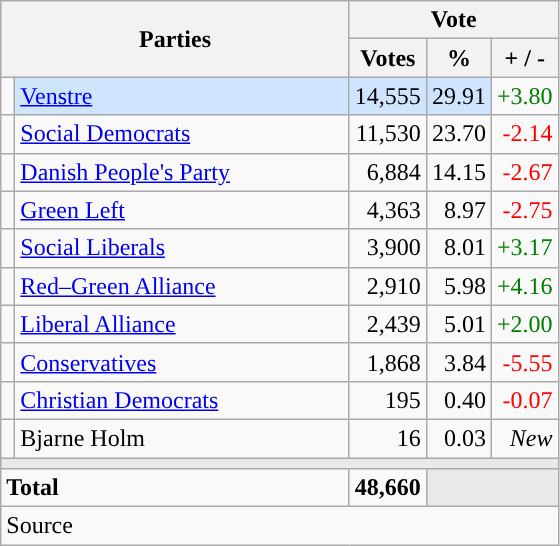<table class="wikitable" style="text-align:right;">
<tr>
<th style="text-align:centre;" rowspan="2" colspan="2" width="225">Parties</th>
<th colspan="3">Vote</th>
</tr>
<tr>
<th width="15">Votes</th>
<th width="15">%</th>
<th width="15">+ / -</th>
</tr>
<tr>
<td width="2" style="color:inherit;background:"></td>
<td bgcolor=#cfe5fe  align="left"><a href='#'>Venstre</a></td>
<td bgcolor=#cfe5fe>14,555</td>
<td bgcolor=#cfe5fe>29.91</td>
<td style=color:green;>+3.80</td>
</tr>
<tr>
<td width="2" style="color:inherit;background:"></td>
<td align="left"><a href='#'>Social Democrats</a></td>
<td>11,530</td>
<td>23.70</td>
<td style=color:red;>-2.14</td>
</tr>
<tr>
<td width="2" style="color:inherit;background:"></td>
<td align="left"><a href='#'>Danish People's Party</a></td>
<td>6,884</td>
<td>14.15</td>
<td style=color:red;>-2.67</td>
</tr>
<tr>
<td width="2" style="color:inherit;background:"></td>
<td align="left"><a href='#'>Green Left</a></td>
<td>4,363</td>
<td>8.97</td>
<td style=color:red;>-2.75</td>
</tr>
<tr>
<td width="2" style="color:inherit;background:"></td>
<td align="left"><a href='#'>Social Liberals</a></td>
<td>3,900</td>
<td>8.01</td>
<td style=color:green;>+3.17</td>
</tr>
<tr>
<td width="2" style="color:inherit;background:"></td>
<td align="left"><a href='#'>Red–Green Alliance</a></td>
<td>2,910</td>
<td>5.98</td>
<td style=color:green;>+4.16</td>
</tr>
<tr>
<td width="2" style="color:inherit;background:"></td>
<td align="left"><a href='#'>Liberal Alliance</a></td>
<td>2,439</td>
<td>5.01</td>
<td style=color:green;>+2.00</td>
</tr>
<tr>
<td width="2" style="color:inherit;background:"></td>
<td align="left"><a href='#'>Conservatives</a></td>
<td>1,868</td>
<td>3.84</td>
<td style=color:red;>-5.55</td>
</tr>
<tr>
<td width="2" style="color:inherit;background:"></td>
<td align="left"><a href='#'>Christian Democrats</a></td>
<td>195</td>
<td>0.40</td>
<td style=color:red;>-0.07</td>
</tr>
<tr>
<td width="2" style="color:inherit;background:"></td>
<td align="left">Bjarne Holm</td>
<td>16</td>
<td>0.03</td>
<td><em>New</em></td>
</tr>
<tr>
<td colspan="7" bgcolor="#E9E9E9"></td>
</tr>
<tr>
<td align="left" colspan="2"><strong>Total</strong></td>
<td><strong>48,660</strong></td>
<td bgcolor="#E9E9E9" colspan="2"></td>
</tr>
<tr>
<td align="left" colspan="6">Source</td>
</tr>
</table>
